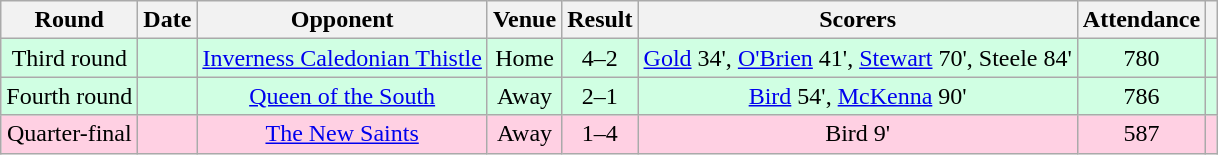<table class="wikitable" style="text-align:center;">
<tr>
<th>Round</th>
<th>Date</th>
<th>Opponent</th>
<th>Venue</th>
<th>Result</th>
<th>Scorers</th>
<th>Attendance</th>
<th></th>
</tr>
<tr style="background-color: #d0ffe3;">
<td>Third round</td>
<td></td>
<td><a href='#'>Inverness Caledonian Thistle</a></td>
<td>Home</td>
<td>4–2</td>
<td><a href='#'>Gold</a> 34', <a href='#'>O'Brien</a> 41', <a href='#'>Stewart</a> 70', Steele 84'</td>
<td>780</td>
<td></td>
</tr>
<tr style="background-color: #d0ffe3;">
<td>Fourth round</td>
<td></td>
<td><a href='#'>Queen of the South</a></td>
<td>Away</td>
<td>2–1</td>
<td><a href='#'>Bird</a> 54', <a href='#'>McKenna</a> 90'</td>
<td>786</td>
<td></td>
</tr>
<tr style="background-color: #ffd0e3;">
<td>Quarter-final</td>
<td></td>
<td> <a href='#'>The New Saints</a></td>
<td>Away</td>
<td>1–4</td>
<td>Bird 9'</td>
<td>587</td>
<td></td>
</tr>
</table>
